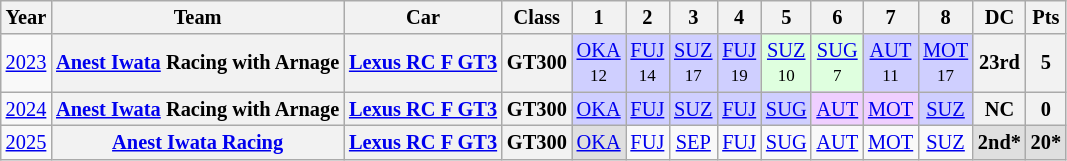<table class="wikitable" style="text-align:center; font-size:85%">
<tr>
<th>Year</th>
<th>Team</th>
<th>Car</th>
<th>Class</th>
<th>1</th>
<th>2</th>
<th>3</th>
<th>4</th>
<th>5</th>
<th>6</th>
<th>7</th>
<th>8</th>
<th>DC</th>
<th>Pts</th>
</tr>
<tr>
<td><a href='#'>2023</a></td>
<th><a href='#'>Anest Iwata</a> Racing with Arnage</th>
<th><a href='#'>Lexus RC F GT3</a></th>
<th>GT300</th>
<td style="background:#CFCFFF"><a href='#'>OKA</a><br><small>12</small></td>
<td style="background:#CFCFFF"><a href='#'>FUJ</a><br><small>14</small></td>
<td style="background:#CFCFFF"><a href='#'>SUZ</a><br><small>17</small></td>
<td style="background:#CFCFFF"><a href='#'>FUJ</a><br><small>19</small></td>
<td style="background:#DFFFDF"><a href='#'>SUZ</a><br><small>10</small></td>
<td style="background:#DFFFDF"><a href='#'>SUG</a><br><small>7</small></td>
<td style="background:#CFCFFF"><a href='#'>AUT</a><br><small>11</small></td>
<td style="background:#CFCFFF"><a href='#'>MOT</a><br><small>17</small></td>
<th>23rd</th>
<th>5</th>
</tr>
<tr>
<td><a href='#'>2024</a></td>
<th><a href='#'>Anest Iwata</a> Racing with Arnage</th>
<th><a href='#'>Lexus RC F GT3</a></th>
<th>GT300</th>
<td style="background:#CFCFFF;"><a href='#'>OKA</a><br></td>
<td style="background:#CFCFFF;"><a href='#'>FUJ</a><br></td>
<td style="background:#CFCFFF;"><a href='#'>SUZ</a><br></td>
<td style="background:#CFCFFF;"><a href='#'>FUJ</a><br></td>
<td style="background:#CFCFFF;"><a href='#'>SUG</a><br></td>
<td style="background:#EFCFFF;"><a href='#'>AUT</a><br></td>
<td style="background:#EFCFFF;"><a href='#'>MOT</a><br></td>
<td style="background:#CFCFFF;"><a href='#'>SUZ</a><br></td>
<th>NC</th>
<th>0</th>
</tr>
<tr>
<td><a href='#'>2025</a></td>
<th><a href='#'>Anest Iwata Racing</a></th>
<th><a href='#'>Lexus RC F GT3</a></th>
<th>GT300</th>
<td style="background:#DFDFDF;"><a href='#'>OKA</a><br></td>
<td style="background:#;"><a href='#'>FUJ</a><br></td>
<td style="background:#;"><a href='#'>SEP</a><br></td>
<td style="background:#;"><a href='#'>FUJ</a><br></td>
<td style="background:#;"><a href='#'>SUG</a><br></td>
<td style="background:#;"><a href='#'>AUT</a><br></td>
<td style="background:#;"><a href='#'>MOT</a><br></td>
<td style="background:#;"><a href='#'>SUZ</a><br></td>
<th style="background:#DFDFDF;">2nd*</th>
<th style="background:#DFDFDF;">20*</th>
</tr>
</table>
